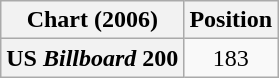<table class="wikitable plainrowheaders" style="text-align:center">
<tr>
<th scope="col">Chart (2006)</th>
<th scope="col">Position</th>
</tr>
<tr>
<th scope="row">US <em>Billboard</em> 200</th>
<td>183</td>
</tr>
</table>
